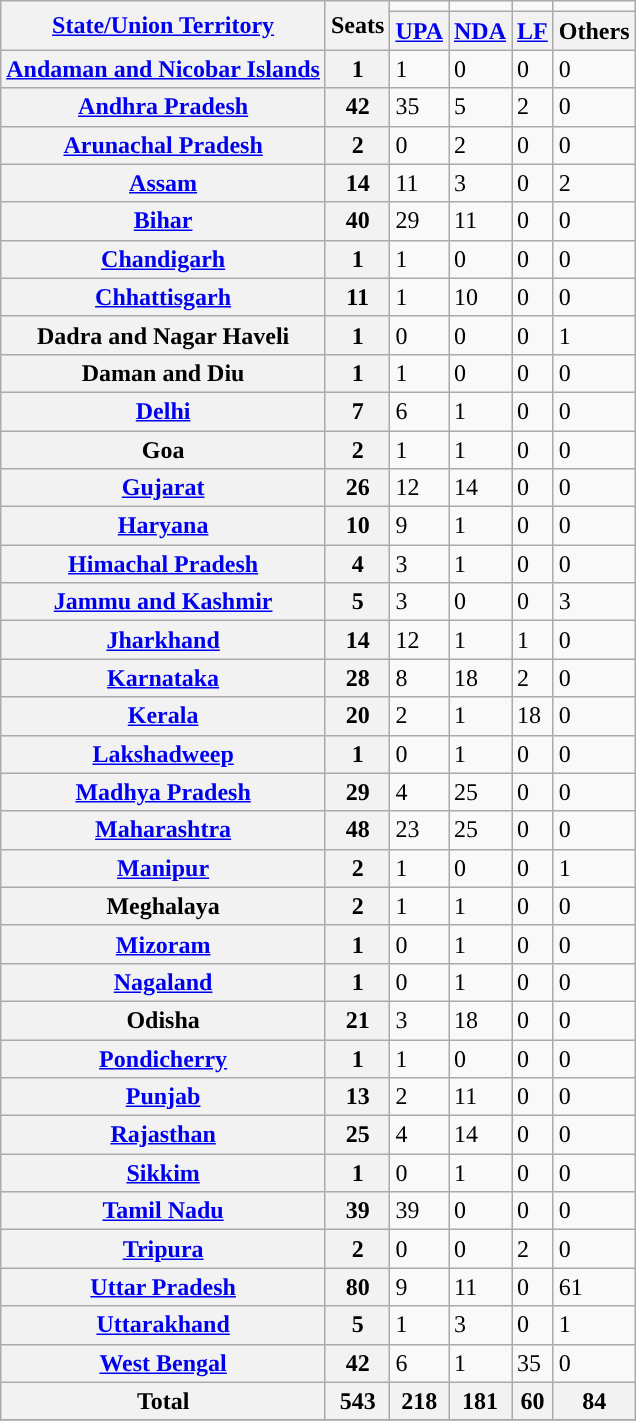<table class="wikitable defaultcenter col1left" style="font-size: 100%">
<tr>
<th rowspan="2"><a href='#'>State/Union Territory</a></th>
<th rowspan="2">Seats</th>
<td></td>
<td></td>
<td></td>
<td></td>
</tr>
<tr>
<th><a href='#'>UPA</a></th>
<th><a href='#'>NDA</a></th>
<th><a href='#'>LF</a></th>
<th>Others</th>
</tr>
<tr>
<th><a href='#'>Andaman and Nicobar Islands</a></th>
<th>1</th>
<td style="background:">1</td>
<td>0</td>
<td>0</td>
<td>0</td>
</tr>
<tr>
<th><a href='#'>Andhra Pradesh</a></th>
<th>42</th>
<td style="background:">35</td>
<td>5</td>
<td>2</td>
<td>0</td>
</tr>
<tr>
<th><a href='#'>Arunachal Pradesh</a></th>
<th>2</th>
<td>0</td>
<td style="background:">2</td>
<td>0</td>
<td>0</td>
</tr>
<tr>
<th><a href='#'>Assam</a></th>
<th>14</th>
<td style="background:">11</td>
<td>3</td>
<td>0</td>
<td>2</td>
</tr>
<tr>
<th><a href='#'>Bihar</a></th>
<th>40</th>
<td style="background:">29</td>
<td>11</td>
<td>0</td>
<td>0</td>
</tr>
<tr>
<th><a href='#'>Chandigarh</a></th>
<th>1</th>
<td style="background:">1</td>
<td>0</td>
<td>0</td>
<td>0</td>
</tr>
<tr>
<th><a href='#'>Chhattisgarh</a></th>
<th>11</th>
<td>1</td>
<td style="background:">10</td>
<td>0</td>
<td>0</td>
</tr>
<tr>
<th>Dadra and Nagar Haveli</th>
<th>1</th>
<td>0</td>
<td>0</td>
<td>0</td>
<td>1</td>
</tr>
<tr>
<th>Daman and Diu</th>
<th>1</th>
<td style="background:">1</td>
<td>0</td>
<td>0</td>
<td>0</td>
</tr>
<tr>
<th><a href='#'>Delhi</a></th>
<th>7</th>
<td style="background:">6</td>
<td>1</td>
<td>0</td>
<td>0</td>
</tr>
<tr>
<th>Goa</th>
<th>2</th>
<td>1</td>
<td>1</td>
<td>0</td>
<td>0</td>
</tr>
<tr>
<th><a href='#'>Gujarat</a></th>
<th>26</th>
<td>12</td>
<td style="background:">14</td>
<td>0</td>
<td>0</td>
</tr>
<tr>
<th><a href='#'>Haryana</a></th>
<th>10</th>
<td style="background:">9</td>
<td>1</td>
<td>0</td>
<td>0</td>
</tr>
<tr>
<th><a href='#'>Himachal Pradesh</a></th>
<th>4</th>
<td style="background:">3</td>
<td>1</td>
<td>0</td>
<td>0</td>
</tr>
<tr>
<th><a href='#'>Jammu and Kashmir</a></th>
<th>5</th>
<td>3</td>
<td>0</td>
<td>0</td>
<td>3</td>
</tr>
<tr>
<th><a href='#'>Jharkhand</a></th>
<th>14</th>
<td style="background:">12</td>
<td>1</td>
<td>1</td>
<td>0</td>
</tr>
<tr>
<th><a href='#'>Karnataka</a></th>
<th>28</th>
<td>8</td>
<td style="background:">18</td>
<td>2</td>
<td>0</td>
</tr>
<tr>
<th><a href='#'>Kerala</a></th>
<th>20</th>
<td>2</td>
<td>1</td>
<td style="background:">18</td>
<td>0</td>
</tr>
<tr>
<th><a href='#'>Lakshadweep</a></th>
<th>1</th>
<td>0</td>
<td style="background:">1</td>
<td>0</td>
<td>0</td>
</tr>
<tr>
<th><a href='#'>Madhya Pradesh</a></th>
<th>29</th>
<td>4</td>
<td style="background:">25</td>
<td>0</td>
<td>0</td>
</tr>
<tr>
<th><a href='#'>Maharashtra</a></th>
<th>48</th>
<td>23</td>
<td style="background:">25</td>
<td>0</td>
<td>0</td>
</tr>
<tr>
<th><a href='#'>Manipur</a></th>
<th>2</th>
<td>1</td>
<td>0</td>
<td>0</td>
<td>1</td>
</tr>
<tr>
<th>Meghalaya</th>
<th>2</th>
<td>1</td>
<td>1</td>
<td>0</td>
<td>0</td>
</tr>
<tr>
<th><a href='#'>Mizoram</a></th>
<th>1</th>
<td>0</td>
<td style="background:">1</td>
<td>0</td>
<td>0</td>
</tr>
<tr>
<th><a href='#'>Nagaland</a></th>
<th>1</th>
<td>0</td>
<td style="background:">1</td>
<td>0</td>
<td>0</td>
</tr>
<tr>
<th>Odisha</th>
<th>21</th>
<td>3</td>
<td style="background:">18</td>
<td>0</td>
<td>0</td>
</tr>
<tr>
<th><a href='#'>Pondicherry</a></th>
<th>1</th>
<td style="background:">1</td>
<td>0</td>
<td>0</td>
<td>0</td>
</tr>
<tr>
<th><a href='#'>Punjab</a></th>
<th>13</th>
<td>2</td>
<td style="background:">11</td>
<td>0</td>
<td>0</td>
</tr>
<tr>
<th><a href='#'>Rajasthan</a></th>
<th>25</th>
<td>4</td>
<td style="background:">14</td>
<td>0</td>
<td>0</td>
</tr>
<tr>
<th><a href='#'>Sikkim</a></th>
<th>1</th>
<td>0</td>
<td style="background:">1</td>
<td>0</td>
<td>0</td>
</tr>
<tr>
<th><a href='#'>Tamil Nadu</a></th>
<th>39</th>
<td style="background:">39</td>
<td>0</td>
<td>0</td>
<td>0</td>
</tr>
<tr>
<th><a href='#'>Tripura</a></th>
<th>2</th>
<td>0</td>
<td>0</td>
<td style="background:">2</td>
<td>0</td>
</tr>
<tr>
<th><a href='#'>Uttar Pradesh</a></th>
<th>80</th>
<td>9</td>
<td>11</td>
<td>0</td>
<td style="background:">61</td>
</tr>
<tr>
<th><a href='#'>Uttarakhand</a></th>
<th>5</th>
<td>1</td>
<td style="background:">3</td>
<td>0</td>
<td>1</td>
</tr>
<tr>
<th><a href='#'>West Bengal</a></th>
<th>42</th>
<td>6</td>
<td>1</td>
<td style="background:">35</td>
<td>0</td>
</tr>
<tr>
<th>Total</th>
<th>543</th>
<th>218</th>
<th>181</th>
<th>60</th>
<th>84</th>
</tr>
<tr>
</tr>
</table>
